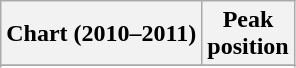<table class="wikitable sortable">
<tr>
<th align"left">Chart (2010–2011)</th>
<th align="center">Peak<br>position</th>
</tr>
<tr>
</tr>
<tr>
</tr>
<tr>
</tr>
<tr>
</tr>
</table>
